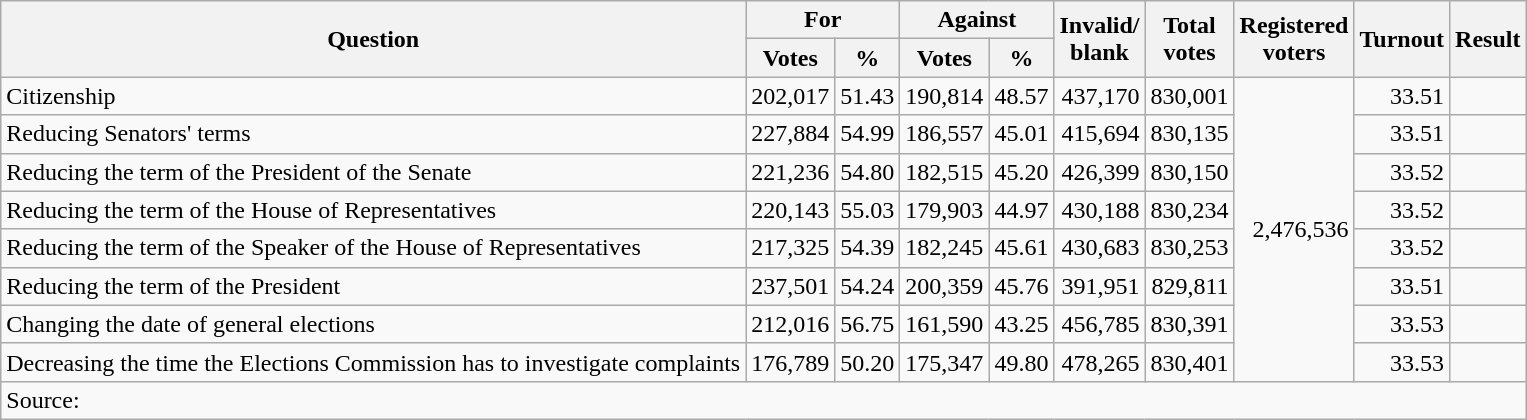<table class=wikitable style=text-align:right>
<tr>
<th rowspan=2>Question</th>
<th colspan=2>For</th>
<th colspan=2>Against</th>
<th rowspan=2>Invalid/<br>blank</th>
<th rowspan=2>Total<br>votes</th>
<th rowspan=2>Registered<br>voters</th>
<th rowspan=2>Turnout</th>
<th rowspan=2>Result</th>
</tr>
<tr>
<th>Votes</th>
<th>%</th>
<th>Votes</th>
<th>%</th>
</tr>
<tr>
<td align=left>Citizenship</td>
<td>202,017</td>
<td>51.43</td>
<td>190,814</td>
<td>48.57</td>
<td>437,170</td>
<td>830,001</td>
<td rowspan=8>2,476,536</td>
<td>33.51</td>
<td></td>
</tr>
<tr>
<td align=left>Reducing Senators' terms</td>
<td>227,884</td>
<td>54.99</td>
<td>186,557</td>
<td>45.01</td>
<td>415,694</td>
<td>830,135</td>
<td>33.51</td>
<td></td>
</tr>
<tr>
<td align=left>Reducing the term of the President of the Senate</td>
<td>221,236</td>
<td>54.80</td>
<td>182,515</td>
<td>45.20</td>
<td>426,399</td>
<td>830,150</td>
<td>33.52</td>
<td></td>
</tr>
<tr>
<td align=left>Reducing the term of the House of Representatives</td>
<td>220,143</td>
<td>55.03</td>
<td>179,903</td>
<td>44.97</td>
<td>430,188</td>
<td>830,234</td>
<td>33.52</td>
<td></td>
</tr>
<tr>
<td align=left>Reducing the term of the Speaker of the House of Representatives</td>
<td>217,325</td>
<td>54.39</td>
<td>182,245</td>
<td>45.61</td>
<td>430,683</td>
<td>830,253</td>
<td>33.52</td>
<td></td>
</tr>
<tr>
<td align=left>Reducing the term of the President</td>
<td>237,501</td>
<td>54.24</td>
<td>200,359</td>
<td>45.76</td>
<td>391,951</td>
<td>829,811</td>
<td>33.51</td>
<td></td>
</tr>
<tr>
<td align=left>Changing the date of general elections</td>
<td>212,016</td>
<td>56.75</td>
<td>161,590</td>
<td>43.25</td>
<td>456,785</td>
<td>830,391</td>
<td>33.53</td>
<td></td>
</tr>
<tr>
<td align=left>Decreasing the time the Elections Commission has to investigate complaints</td>
<td>176,789</td>
<td>50.20</td>
<td>175,347</td>
<td>49.80</td>
<td>478,265</td>
<td>830,401</td>
<td>33.53</td>
<td></td>
</tr>
<tr>
<td colspan=14 align=left>Source: </td>
</tr>
</table>
